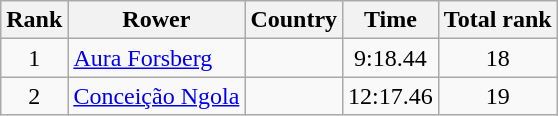<table class="wikitable" style="text-align:center">
<tr>
<th>Rank</th>
<th>Rower</th>
<th>Country</th>
<th>Time</th>
<th>Total rank</th>
</tr>
<tr>
<td>1</td>
<td align="left"><a href='#'>Aura Forsberg</a></td>
<td align="left"></td>
<td>9:18.44</td>
<td>18</td>
</tr>
<tr>
<td>2</td>
<td align="left"><a href='#'>Conceição Ngola</a></td>
<td align="left"></td>
<td>12:17.46</td>
<td>19</td>
</tr>
</table>
